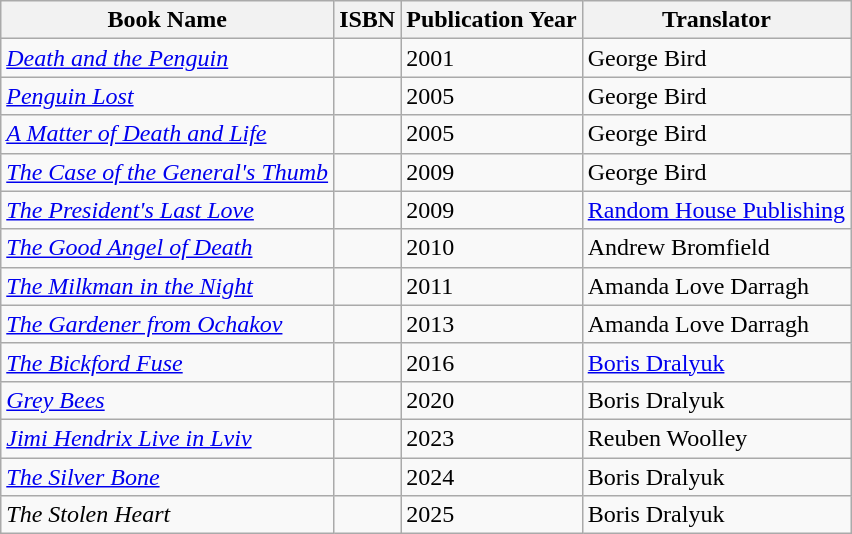<table class="wikitable">
<tr>
<th scope="col">Book Name</th>
<th scope="col">ISBN</th>
<th scope="col">Publication Year</th>
<th>Translator</th>
</tr>
<tr>
<td><em><a href='#'>Death and the Penguin</a></em></td>
<td></td>
<td>2001</td>
<td>George Bird</td>
</tr>
<tr>
<td><em><a href='#'>Penguin Lost</a></em></td>
<td></td>
<td>2005</td>
<td>George Bird</td>
</tr>
<tr>
<td><em><a href='#'>A Matter of Death and Life</a></em></td>
<td></td>
<td>2005</td>
<td>George Bird</td>
</tr>
<tr>
<td><em><a href='#'>The Case of the General's Thumb</a></em></td>
<td></td>
<td>2009</td>
<td>George Bird</td>
</tr>
<tr>
<td><em><a href='#'>The President's Last Love</a></em></td>
<td></td>
<td>2009</td>
<td><a href='#'>Random House Publishing</a></td>
</tr>
<tr>
<td><em><a href='#'>The Good Angel of Death</a></em></td>
<td></td>
<td>2010</td>
<td>Andrew Bromfield</td>
</tr>
<tr>
<td><em><a href='#'>The Milkman in the Night</a></em></td>
<td></td>
<td>2011</td>
<td>Amanda Love Darragh</td>
</tr>
<tr>
<td><em><a href='#'>The Gardener from Ochakov</a></em></td>
<td></td>
<td>2013</td>
<td>Amanda Love Darragh</td>
</tr>
<tr>
<td><em><a href='#'>The Bickford Fuse</a></em></td>
<td></td>
<td>2016</td>
<td><a href='#'>Boris Dralyuk</a></td>
</tr>
<tr>
<td><em><a href='#'>Grey Bees</a></em></td>
<td></td>
<td>2020</td>
<td>Boris Dralyuk</td>
</tr>
<tr>
<td><em><a href='#'>Jimi Hendrix Live in Lviv</a></em></td>
<td></td>
<td>2023</td>
<td>Reuben Woolley</td>
</tr>
<tr>
<td><em><a href='#'>The Silver Bone</a></em></td>
<td></td>
<td>2024</td>
<td>Boris Dralyuk</td>
</tr>
<tr>
<td><em>The Stolen Heart</em></td>
<td></td>
<td>2025</td>
<td>Boris Dralyuk</td>
</tr>
</table>
